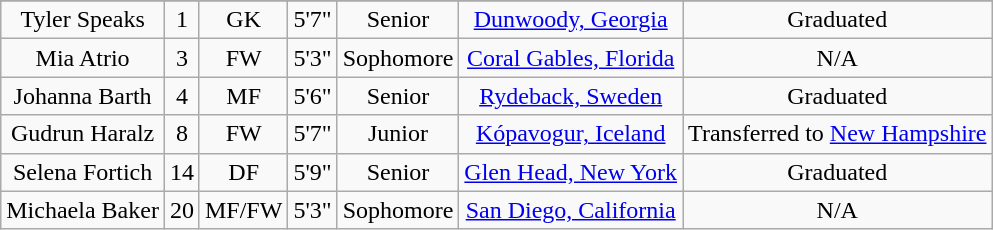<table class="wikitable sortable" style="text-align:center;" border="1">
<tr align=center>
</tr>
<tr>
<td>Tyler Speaks</td>
<td>1</td>
<td>GK</td>
<td>5'7"</td>
<td>Senior</td>
<td><a href='#'>Dunwoody, Georgia</a></td>
<td>Graduated</td>
</tr>
<tr>
<td>Mia Atrio</td>
<td>3</td>
<td>FW</td>
<td>5'3"</td>
<td>Sophomore</td>
<td><a href='#'>Coral Gables, Florida</a></td>
<td>N/A</td>
</tr>
<tr>
<td>Johanna Barth</td>
<td>4</td>
<td>MF</td>
<td>5'6"</td>
<td>Senior</td>
<td><a href='#'>Rydeback, Sweden</a></td>
<td>Graduated</td>
</tr>
<tr>
<td>Gudrun Haralz</td>
<td>8</td>
<td>FW</td>
<td>5'7"</td>
<td> Junior</td>
<td><a href='#'>Kópavogur, Iceland</a></td>
<td>Transferred to <a href='#'>New Hampshire</a></td>
</tr>
<tr>
<td>Selena Fortich</td>
<td>14</td>
<td>DF</td>
<td>5'9"</td>
<td>Senior</td>
<td><a href='#'>Glen Head, New York</a></td>
<td>Graduated</td>
</tr>
<tr>
<td>Michaela Baker</td>
<td>20</td>
<td>MF/FW</td>
<td>5'3"</td>
<td>Sophomore</td>
<td><a href='#'>San Diego, California</a></td>
<td>N/A</td>
</tr>
</table>
